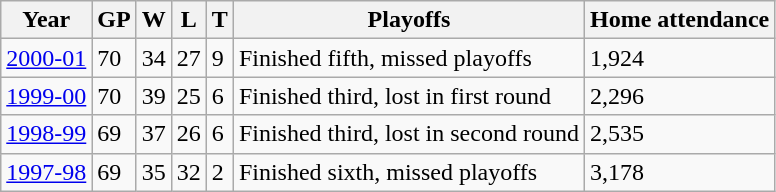<table class = "wikitable sortable">
<tr>
<th>Year</th>
<th>GP</th>
<th>W</th>
<th>L</th>
<th>T</th>
<th>Playoffs</th>
<th>Home attendance</th>
</tr>
<tr>
<td><a href='#'>2000-01</a></td>
<td>70</td>
<td>34</td>
<td>27</td>
<td>9</td>
<td>Finished fifth, missed playoffs</td>
<td>1,924</td>
</tr>
<tr>
<td><a href='#'>1999-00</a></td>
<td>70</td>
<td>39</td>
<td>25</td>
<td>6</td>
<td>Finished third, lost in first round</td>
<td>2,296</td>
</tr>
<tr>
<td><a href='#'>1998-99</a></td>
<td>69</td>
<td>37</td>
<td>26</td>
<td>6</td>
<td>Finished third, lost in second round</td>
<td>2,535</td>
</tr>
<tr>
<td><a href='#'>1997-98</a></td>
<td>69</td>
<td>35</td>
<td>32</td>
<td>2</td>
<td>Finished sixth, missed playoffs</td>
<td>3,178</td>
</tr>
</table>
